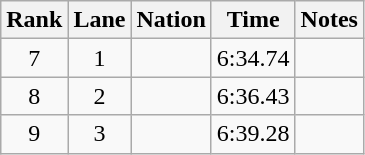<table class="wikitable sortable" style="text-align:center">
<tr>
<th>Rank</th>
<th>Lane</th>
<th>Nation</th>
<th>Time</th>
<th>Notes</th>
</tr>
<tr>
<td>7</td>
<td>1</td>
<td align=left></td>
<td>6:34.74</td>
<td></td>
</tr>
<tr>
<td>8</td>
<td>2</td>
<td align=left></td>
<td>6:36.43</td>
<td></td>
</tr>
<tr>
<td>9</td>
<td>3</td>
<td align=left></td>
<td>6:39.28</td>
<td></td>
</tr>
</table>
